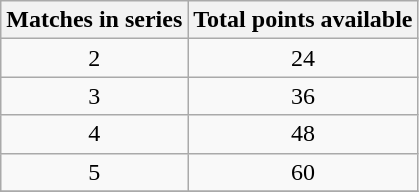<table class="wikitable" style="text-align:center">
<tr>
<th>Matches in series</th>
<th>Total points available</th>
</tr>
<tr>
<td>2</td>
<td>24</td>
</tr>
<tr>
<td>3</td>
<td>36</td>
</tr>
<tr>
<td>4</td>
<td>48</td>
</tr>
<tr>
<td>5</td>
<td>60</td>
</tr>
<tr>
</tr>
</table>
